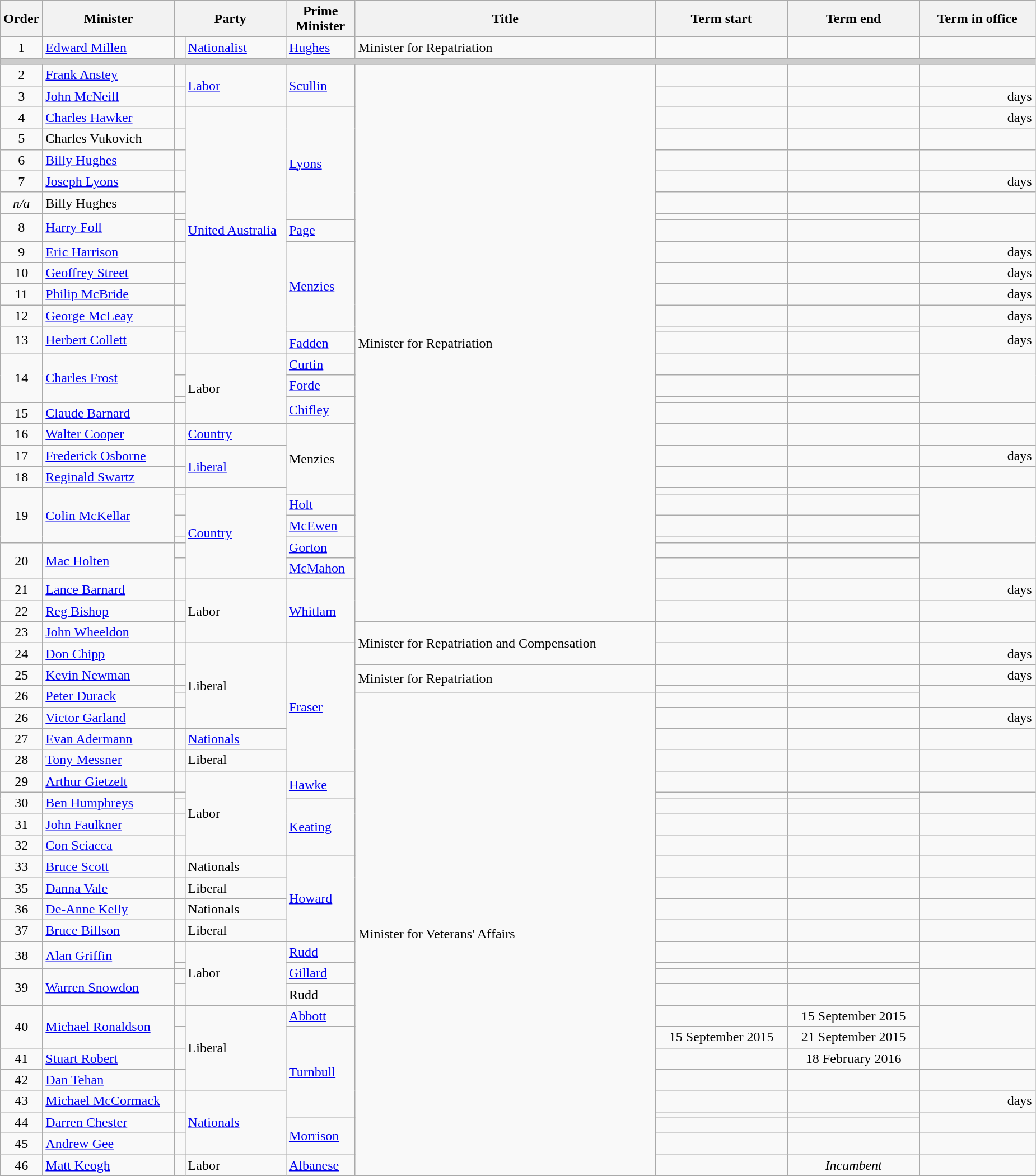<table class="wikitable">
<tr>
<th width=5>Order</th>
<th width=150>Minister</th>
<th width=125 colspan="2">Party</th>
<th width=75>Prime Minister</th>
<th width=350>Title</th>
<th width=150>Term start</th>
<th width=150>Term end</th>
<th width=130>Term in office</th>
</tr>
<tr>
<td align=center>1</td>
<td><a href='#'>Edward Millen</a></td>
<td></td>
<td><a href='#'>Nationalist</a></td>
<td><a href='#'>Hughes</a></td>
<td>Minister for Repatriation</td>
<td align=center></td>
<td align=center></td>
<td align=right></td>
</tr>
<tr>
<th colspan=9 style="background: #cccccc;"></th>
</tr>
<tr>
<td align=center>2</td>
<td><a href='#'>Frank Anstey</a></td>
<td></td>
<td rowspan = "2"><a href='#'>Labor</a></td>
<td rowspan=2><a href='#'>Scullin</a></td>
<td rowspan=30>Minister for Repatriation</td>
<td align=center></td>
<td align=center></td>
<td align=right></td>
</tr>
<tr>
<td align=center>3</td>
<td><a href='#'>John McNeill</a></td>
<td></td>
<td align=center></td>
<td align=center></td>
<td align=right> days</td>
</tr>
<tr>
<td align=center>4</td>
<td><a href='#'>Charles Hawker</a></td>
<td></td>
<td rowspan = "13"><a href='#'>United Australia</a></td>
<td rowspan = "6"><a href='#'>Lyons</a></td>
<td align=center></td>
<td align=center></td>
<td align=right> days</td>
</tr>
<tr>
<td align=center>5</td>
<td>Charles Vukovich</td>
<td></td>
<td align=center></td>
<td align=center></td>
<td align=right></td>
</tr>
<tr>
<td align=center>6</td>
<td><a href='#'>Billy Hughes</a></td>
<td></td>
<td align=center></td>
<td align=center></td>
<td align=right></td>
</tr>
<tr>
<td align=center>7</td>
<td><a href='#'>Joseph Lyons</a></td>
<td></td>
<td align=center></td>
<td align=center></td>
<td align=right> days</td>
</tr>
<tr>
<td align=center><em>n/a</em></td>
<td>Billy Hughes</td>
<td></td>
<td align=center></td>
<td align=center></td>
<td align=right></td>
</tr>
<tr>
<td rowspan=2 align=center>8</td>
<td rowspan=2><a href='#'>Harry Foll</a></td>
<td></td>
<td align=center></td>
<td align=center></td>
<td rowspan=2 align=right></td>
</tr>
<tr>
<td></td>
<td><a href='#'>Page</a></td>
<td align=center></td>
<td align=center></td>
</tr>
<tr>
<td align=center>9</td>
<td><a href='#'>Eric Harrison</a></td>
<td></td>
<td rowspan=5><a href='#'>Menzies</a></td>
<td align=center></td>
<td align=center></td>
<td align=right> days</td>
</tr>
<tr>
<td align=center>10</td>
<td><a href='#'>Geoffrey Street</a></td>
<td></td>
<td align=center></td>
<td align=center></td>
<td align=right> days</td>
</tr>
<tr>
<td align=center>11</td>
<td><a href='#'>Philip McBride</a></td>
<td></td>
<td align=center></td>
<td align=center></td>
<td align=right> days</td>
</tr>
<tr>
<td align=center>12</td>
<td><a href='#'>George McLeay</a></td>
<td></td>
<td align=center></td>
<td align=center></td>
<td align=right> days</td>
</tr>
<tr>
<td rowspan=2 align=center>13</td>
<td rowspan=2><a href='#'>Herbert Collett</a></td>
<td></td>
<td align=center></td>
<td align=center></td>
<td rowspan=2 align=right> days</td>
</tr>
<tr>
<td></td>
<td><a href='#'>Fadden</a></td>
<td align=center></td>
<td align=center></td>
</tr>
<tr>
<td rowspan=3 align=center>14</td>
<td rowspan=3><a href='#'>Charles Frost</a></td>
<td></td>
<td rowspan=4>Labor</td>
<td><a href='#'>Curtin</a></td>
<td align=center></td>
<td align=center></td>
<td rowspan=3 align=right></td>
</tr>
<tr>
<td></td>
<td><a href='#'>Forde</a></td>
<td align=center></td>
<td align=center></td>
</tr>
<tr>
<td></td>
<td rowspan=2><a href='#'>Chifley</a></td>
<td align=center></td>
<td align=center></td>
</tr>
<tr>
<td align=center>15</td>
<td><a href='#'>Claude Barnard</a></td>
<td></td>
<td align=center></td>
<td align=center></td>
<td align=right></td>
</tr>
<tr>
<td align=center>16</td>
<td><a href='#'>Walter Cooper</a></td>
<td></td>
<td><a href='#'>Country</a></td>
<td rowspan=4>Menzies</td>
<td align=center></td>
<td align=center></td>
<td align=right><strong></strong></td>
</tr>
<tr>
<td align=center>17</td>
<td><a href='#'>Frederick Osborne</a></td>
<td></td>
<td rowspan=2><a href='#'>Liberal</a></td>
<td align=center></td>
<td align=center></td>
<td align=right> days</td>
</tr>
<tr>
<td align=center>18</td>
<td><a href='#'>Reginald Swartz</a></td>
<td></td>
<td align=center></td>
<td align=center></td>
<td align=right></td>
</tr>
<tr>
<td rowspan=4 align=center>19</td>
<td rowspan=4><a href='#'>Colin McKellar</a></td>
<td></td>
<td rowspan=6><a href='#'>Country</a></td>
<td align=center></td>
<td align=center></td>
<td rowspan=4 align=right></td>
</tr>
<tr>
<td></td>
<td><a href='#'>Holt</a></td>
<td align=center></td>
<td align=center></td>
</tr>
<tr>
<td></td>
<td><a href='#'>McEwen</a></td>
<td align=center></td>
<td align=center></td>
</tr>
<tr>
<td></td>
<td rowspan=2><a href='#'>Gorton</a></td>
<td align=center></td>
<td align=center></td>
</tr>
<tr>
<td rowspan=2 align=center>20</td>
<td rowspan=2><a href='#'>Mac Holten</a></td>
<td></td>
<td align=center></td>
<td align=center></td>
<td rowspan=2 align=right></td>
</tr>
<tr>
<td></td>
<td><a href='#'>McMahon</a></td>
<td align=center></td>
<td align=center></td>
</tr>
<tr>
<td align=center>21</td>
<td><a href='#'>Lance Barnard</a></td>
<td></td>
<td rowspan=3>Labor</td>
<td rowspan=3><a href='#'>Whitlam</a></td>
<td align=center></td>
<td align=center></td>
<td align=right> days</td>
</tr>
<tr>
<td align=center>22</td>
<td><a href='#'>Reg Bishop</a></td>
<td></td>
<td align=center></td>
<td align=center></td>
<td align=right></td>
</tr>
<tr>
<td align=center>23</td>
<td><a href='#'>John Wheeldon</a></td>
<td></td>
<td rowspan=2>Minister for Repatriation and Compensation</td>
<td align=center></td>
<td align=center></td>
<td align=right></td>
</tr>
<tr>
<td align=center>24</td>
<td><a href='#'>Don Chipp</a></td>
<td></td>
<td rowspan=5>Liberal</td>
<td rowspan=7><a href='#'>Fraser</a></td>
<td align=center></td>
<td align=center></td>
<td align=right> days</td>
</tr>
<tr>
<td align=center>25</td>
<td><a href='#'>Kevin Newman</a></td>
<td></td>
<td rowspan=2>Minister for Repatriation</td>
<td align=center></td>
<td align=center></td>
<td align=right> days</td>
</tr>
<tr>
<td rowspan=2 align=center>26</td>
<td rowspan=2><a href='#'>Peter Durack</a></td>
<td></td>
<td align=center></td>
<td align=center></td>
<td rowspan=2 align=right></td>
</tr>
<tr>
<td></td>
<td rowspan=26>Minister for Veterans' Affairs</td>
<td align=center></td>
<td align=center></td>
</tr>
<tr>
<td align=center>26</td>
<td><a href='#'>Victor Garland</a></td>
<td></td>
<td align=center></td>
<td align=center></td>
<td align=right> days</td>
</tr>
<tr>
<td align=center>27</td>
<td><a href='#'>Evan Adermann</a></td>
<td></td>
<td><a href='#'>Nationals</a></td>
<td align=center></td>
<td align=center></td>
<td align=right></td>
</tr>
<tr>
<td align=center>28</td>
<td><a href='#'>Tony Messner</a></td>
<td></td>
<td>Liberal</td>
<td align=center></td>
<td align=center></td>
<td align=right></td>
</tr>
<tr>
<td align=center>29</td>
<td><a href='#'>Arthur Gietzelt</a></td>
<td></td>
<td rowspan=5>Labor</td>
<td rowspan=2><a href='#'>Hawke</a></td>
<td align=center></td>
<td align=center></td>
<td align=right></td>
</tr>
<tr>
<td rowspan=2 align=center>30</td>
<td rowspan=2><a href='#'>Ben Humphreys</a></td>
<td></td>
<td align=center></td>
<td align=center></td>
<td rowspan=2 align=right></td>
</tr>
<tr>
<td></td>
<td rowspan=3><a href='#'>Keating</a></td>
<td align=center></td>
<td align=center></td>
</tr>
<tr>
<td align=center>31</td>
<td><a href='#'>John Faulkner</a></td>
<td></td>
<td align=center></td>
<td align=center></td>
<td align=right></td>
</tr>
<tr>
<td align=center>32</td>
<td><a href='#'>Con Sciacca</a></td>
<td></td>
<td align=center></td>
<td align=center></td>
<td align=right></td>
</tr>
<tr>
<td align=center>33</td>
<td><a href='#'>Bruce Scott</a></td>
<td></td>
<td>Nationals</td>
<td rowspan=4><a href='#'>Howard</a></td>
<td align=center></td>
<td align=center></td>
<td align=right></td>
</tr>
<tr>
<td align=center>35</td>
<td><a href='#'>Danna Vale</a></td>
<td></td>
<td>Liberal</td>
<td align=center></td>
<td align=center></td>
<td align=right></td>
</tr>
<tr>
<td align=center>36</td>
<td><a href='#'>De-Anne Kelly</a></td>
<td></td>
<td>Nationals</td>
<td align=center></td>
<td align=center></td>
<td align=right></td>
</tr>
<tr>
<td align=center>37</td>
<td><a href='#'>Bruce Billson</a></td>
<td></td>
<td>Liberal</td>
<td align=center></td>
<td align=center></td>
<td align=right></td>
</tr>
<tr>
<td rowspan=2 align=center>38</td>
<td rowspan=2><a href='#'>Alan Griffin</a></td>
<td></td>
<td rowspan=4>Labor</td>
<td><a href='#'>Rudd</a></td>
<td align=center></td>
<td align=center></td>
<td rowspan=2 align=right></td>
</tr>
<tr>
<td></td>
<td rowspan=2><a href='#'>Gillard</a></td>
<td align=center></td>
<td align=center></td>
</tr>
<tr>
<td rowspan=2 align=center>39</td>
<td rowspan=2><a href='#'>Warren Snowdon</a></td>
<td></td>
<td align=center></td>
<td align=center></td>
<td rowspan=2 align=right></td>
</tr>
<tr>
<td></td>
<td>Rudd</td>
<td align=center></td>
<td align=center></td>
</tr>
<tr>
<td rowspan=2 align=center>40</td>
<td rowspan=2><a href='#'>Michael Ronaldson</a></td>
<td></td>
<td rowspan=4>Liberal</td>
<td><a href='#'>Abbott</a></td>
<td align=center></td>
<td align=center>15 September 2015</td>
<td rowspan=2 align=right></td>
</tr>
<tr>
<td> </td>
<td rowspan=5><a href='#'>Turnbull</a></td>
<td align=center>15 September 2015</td>
<td align=center>21 September 2015</td>
</tr>
<tr>
<td align=center>41</td>
<td><a href='#'>Stuart Robert</a></td>
<td> </td>
<td align=center></td>
<td align=center>18 February 2016</td>
<td align=right></td>
</tr>
<tr>
<td align=center>42</td>
<td><a href='#'>Dan Tehan</a></td>
<td> </td>
<td align=center></td>
<td align=center></td>
<td align=right></td>
</tr>
<tr>
<td align=center>43</td>
<td><a href='#'>Michael McCormack</a></td>
<td> </td>
<td rowspan=4><a href='#'>Nationals</a></td>
<td align=center></td>
<td align=center></td>
<td align=right> days</td>
</tr>
<tr>
<td rowspan=2 align=center>44</td>
<td rowspan=2><a href='#'>Darren Chester</a></td>
<td rowspan=2 > </td>
<td align=center></td>
<td align=center></td>
<td rowspan=2 align=right></td>
</tr>
<tr>
<td rowspan=2><a href='#'>Morrison</a></td>
<td align=center></td>
<td align=center></td>
</tr>
<tr>
<td align=center>45</td>
<td><a href='#'>Andrew Gee</a></td>
<td> </td>
<td align=center></td>
<td align=center></td>
<td align=right></td>
</tr>
<tr>
<td align=center>46</td>
<td><a href='#'>Matt Keogh</a></td>
<td> </td>
<td>Labor</td>
<td><a href='#'>Albanese</a></td>
<td align=center></td>
<td align=center><em>Incumbent</em></td>
<td align=right></td>
</tr>
</table>
